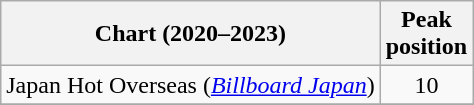<table class="wikitable sortable">
<tr>
<th>Chart (2020–2023)</th>
<th>Peak<br>position</th>
</tr>
<tr>
<td>Japan Hot Overseas (<em><a href='#'>Billboard Japan</a></em>)</td>
<td align="center">10</td>
</tr>
<tr>
</tr>
</table>
